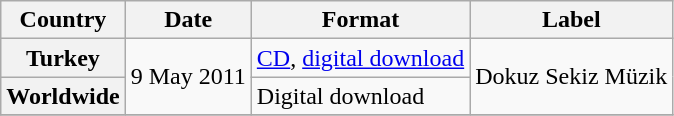<table class="wikitable plainrowheaders">
<tr>
<th scope="col">Country</th>
<th scope="col">Date</th>
<th scope="col">Format</th>
<th scope="col">Label</th>
</tr>
<tr>
<th scope="row">Turkey</th>
<td rowspan="2">9 May 2011</td>
<td><a href='#'>CD</a>, <a href='#'>digital download</a></td>
<td rowspan="2">Dokuz Sekiz Müzik</td>
</tr>
<tr>
<th scope="row">Worldwide</th>
<td>Digital download</td>
</tr>
<tr>
</tr>
</table>
